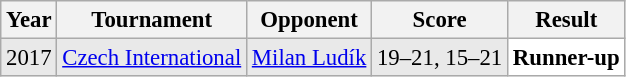<table class="sortable wikitable" style="font-size: 95%;">
<tr>
<th>Year</th>
<th>Tournament</th>
<th>Opponent</th>
<th>Score</th>
<th>Result</th>
</tr>
<tr style="background:#E9E9E9">
<td align="center">2017</td>
<td align="left"><a href='#'>Czech International</a></td>
<td align="left"> <a href='#'>Milan Ludík</a></td>
<td align="left">19–21, 15–21</td>
<td style="text-align:left; background:white"> <strong>Runner-up</strong></td>
</tr>
</table>
